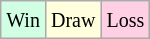<table class="wikitable">
<tr>
<td style="background:#d0ffe3;"><small>Win</small></td>
<td style="background:#ffffdd;"><small>Draw</small></td>
<td style="background:#ffd0e3;"><small>Loss</small></td>
</tr>
</table>
